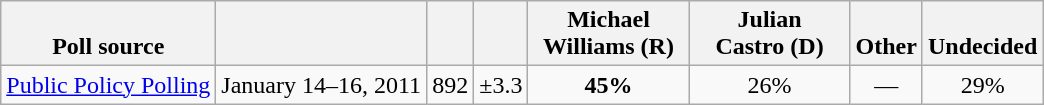<table class="wikitable" style="text-align:center">
<tr valign=bottom>
<th>Poll source</th>
<th></th>
<th></th>
<th></th>
<th style="width:100px;">Michael<br>Williams (R)</th>
<th style="width:100px;">Julian<br>Castro (D)</th>
<th>Other</th>
<th>Undecided</th>
</tr>
<tr>
<td align=left><a href='#'>Public Policy Polling</a></td>
<td>January 14–16, 2011</td>
<td>892</td>
<td>±3.3</td>
<td><strong>45%</strong></td>
<td>26%</td>
<td>—</td>
<td>29%</td>
</tr>
</table>
